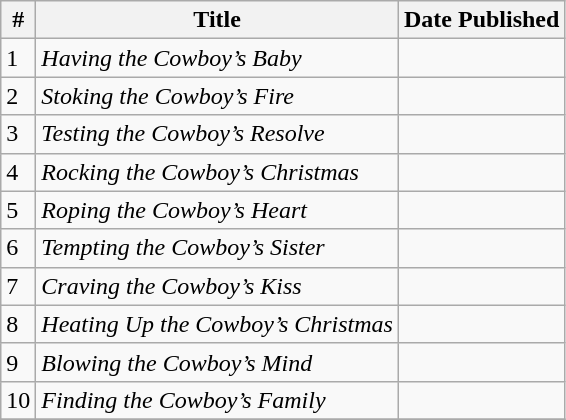<table class="wikitable">
<tr>
<th>#</th>
<th>Title</th>
<th>Date Published</th>
</tr>
<tr>
<td>1</td>
<td><em>Having the Cowboy’s Baby</em></td>
<td></td>
</tr>
<tr>
<td>2</td>
<td><em>Stoking the Cowboy’s Fire</em></td>
<td></td>
</tr>
<tr>
<td>3</td>
<td><em>Testing the Cowboy’s Resolve</em></td>
<td></td>
</tr>
<tr>
<td>4</td>
<td><em>Rocking the Cowboy’s Christmas</em></td>
<td></td>
</tr>
<tr>
<td>5</td>
<td><em>Roping the Cowboy’s Heart</em></td>
<td></td>
</tr>
<tr>
<td>6</td>
<td><em>Tempting the Cowboy’s Sister</em></td>
<td></td>
</tr>
<tr>
<td>7</td>
<td><em>Craving the Cowboy’s Kiss</em></td>
<td></td>
</tr>
<tr>
<td>8</td>
<td><em>Heating Up the Cowboy’s Christmas</em></td>
<td></td>
</tr>
<tr>
<td>9</td>
<td><em>Blowing the Cowboy’s Mind</em></td>
<td></td>
</tr>
<tr>
<td>10</td>
<td><em>Finding the Cowboy’s Family</em></td>
<td></td>
</tr>
<tr>
</tr>
</table>
